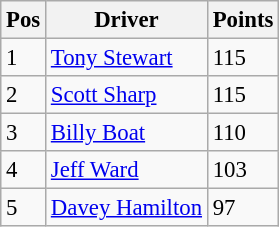<table class="wikitable" style="font-size: 95%">
<tr>
<th>Pos</th>
<th>Driver</th>
<th>Points</th>
</tr>
<tr>
<td>1</td>
<td> <a href='#'>Tony Stewart</a></td>
<td>115</td>
</tr>
<tr>
<td>2</td>
<td> <a href='#'>Scott Sharp</a></td>
<td>115</td>
</tr>
<tr>
<td>3</td>
<td> <a href='#'>Billy Boat</a></td>
<td>110</td>
</tr>
<tr>
<td>4</td>
<td> <a href='#'>Jeff Ward</a></td>
<td>103</td>
</tr>
<tr>
<td>5</td>
<td> <a href='#'>Davey Hamilton</a></td>
<td>97</td>
</tr>
</table>
